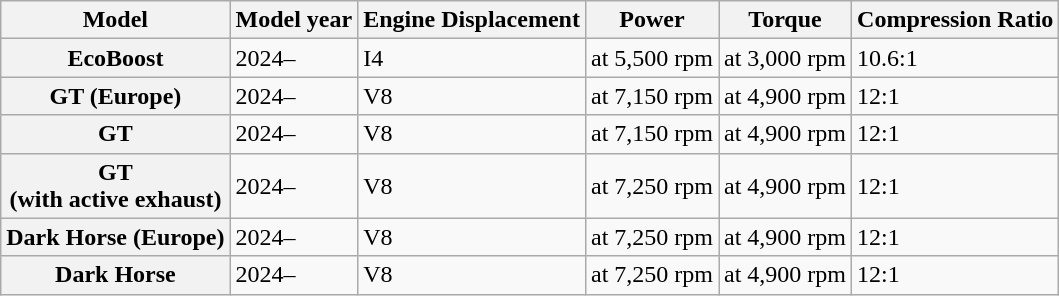<table class="wikitable defaultcenter">
<tr>
<th>Model</th>
<th>Model year</th>
<th>Engine Displacement</th>
<th>Power</th>
<th>Torque</th>
<th>Compression Ratio</th>
</tr>
<tr>
<th>EcoBoost</th>
<td>2024–</td>
<td> I4</td>
<td> at 5,500 rpm</td>
<td> at 3,000 rpm</td>
<td>10.6:1</td>
</tr>
<tr>
<th>GT (Europe)</th>
<td>2024–</td>
<td> V8</td>
<td> at 7,150 rpm</td>
<td> at 4,900 rpm</td>
<td>12:1</td>
</tr>
<tr>
<th>GT</th>
<td>2024–</td>
<td> V8</td>
<td> at 7,150 rpm</td>
<td> at 4,900 rpm</td>
<td>12:1</td>
</tr>
<tr>
<th>GT<br>(with active exhaust)</th>
<td>2024–</td>
<td> V8</td>
<td> at 7,250 rpm</td>
<td> at 4,900 rpm</td>
<td>12:1</td>
</tr>
<tr>
<th>Dark Horse (Europe)</th>
<td>2024–</td>
<td> V8</td>
<td> at 7,250 rpm</td>
<td> at 4,900 rpm</td>
<td>12:1</td>
</tr>
<tr>
<th>Dark Horse</th>
<td>2024–</td>
<td> V8</td>
<td> at 7,250 rpm</td>
<td> at 4,900 rpm</td>
<td>12:1</td>
</tr>
</table>
